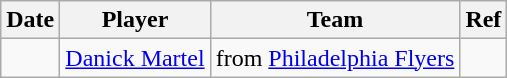<table class="wikitable">
<tr>
<th>Date</th>
<th>Player</th>
<th>Team</th>
<th>Ref</th>
</tr>
<tr>
<td></td>
<td><a href='#'>Danick Martel</a></td>
<td>from <a href='#'>Philadelphia Flyers</a></td>
<td></td>
</tr>
</table>
